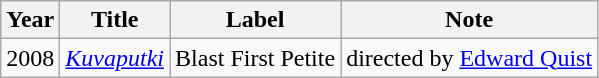<table class="wikitable">
<tr>
<th>Year</th>
<th>Title</th>
<th>Label</th>
<th>Note</th>
</tr>
<tr>
<td>2008</td>
<td><em><a href='#'>Kuvaputki</a></em></td>
<td>Blast First Petite</td>
<td>directed by <a href='#'>Edward Quist</a></td>
</tr>
</table>
